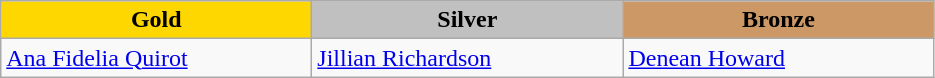<table class="wikitable" style="text-align:left">
<tr align="center">
<td width=200 bgcolor=gold><strong>Gold</strong></td>
<td width=200 bgcolor=silver><strong>Silver</strong></td>
<td width=200 bgcolor=CC9966><strong>Bronze</strong></td>
</tr>
<tr>
<td><a href='#'>Ana Fidelia Quirot</a><br><em></em></td>
<td><a href='#'>Jillian Richardson</a><br><em></em></td>
<td><a href='#'>Denean Howard</a><br><em></em></td>
</tr>
</table>
